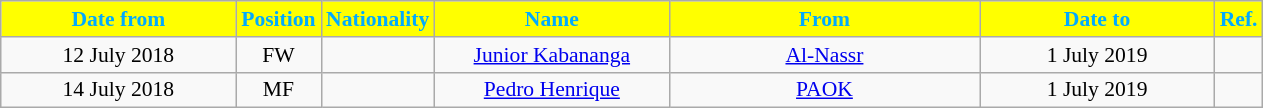<table class="wikitable" style="text-align:center; font-size:90%; ">
<tr>
<th style="background:#ffff00; color:#00AAFF; width:150px;">Date from</th>
<th style="background:#ffff00; color:#00AAFF; width:50px;">Position</th>
<th style="background:#ffff00; color:#00AAFF; width:50px;">Nationality</th>
<th style="background:#ffff00; color:#00AAFF; width:150px;">Name</th>
<th style="background:#ffff00; color:#00AAFF; width:200px;">From</th>
<th style="background:#ffff00; color:#00AAFF; width:150px;">Date to</th>
<th style="background:#ffff00; color:#00AAFF; width:25px;">Ref.</th>
</tr>
<tr>
<td>12 July 2018</td>
<td>FW</td>
<td></td>
<td><a href='#'>Junior Kabananga</a></td>
<td><a href='#'>Al-Nassr</a></td>
<td>1 July 2019</td>
<td></td>
</tr>
<tr>
<td>14 July 2018</td>
<td>MF</td>
<td></td>
<td><a href='#'>Pedro Henrique</a></td>
<td><a href='#'>PAOK</a></td>
<td>1 July 2019</td>
<td></td>
</tr>
</table>
